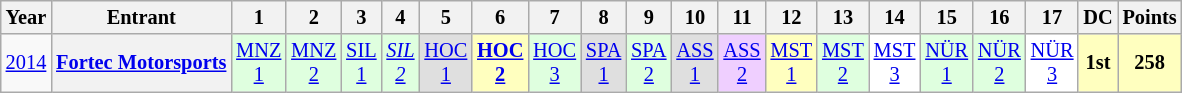<table class="wikitable" style="text-align:center; font-size:85%">
<tr>
<th>Year</th>
<th>Entrant</th>
<th>1</th>
<th>2</th>
<th>3</th>
<th>4</th>
<th>5</th>
<th>6</th>
<th>7</th>
<th>8</th>
<th>9</th>
<th>10</th>
<th>11</th>
<th>12</th>
<th>13</th>
<th>14</th>
<th>15</th>
<th>16</th>
<th>17</th>
<th>DC</th>
<th>Points</th>
</tr>
<tr>
<td><a href='#'>2014</a></td>
<th nowrap><a href='#'>Fortec Motorsports</a></th>
<td style="background:#DFFFDF;"><a href='#'>MNZ<br>1</a><br></td>
<td style="background:#DFFFDF;"><a href='#'>MNZ<br>2</a><br></td>
<td style="background:#DFFFDF;"><a href='#'>SIL<br>1</a><br></td>
<td style="background:#DFFFDF;"><em><a href='#'>SIL<br>2</a></em><br></td>
<td style="background:#DFDFDF;"><a href='#'>HOC<br>1</a><br></td>
<td style="background:#FFFFBF;"><strong><a href='#'>HOC<br>2</a></strong><br></td>
<td style="background:#DFFFDF;"><a href='#'>HOC<br>3</a><br></td>
<td style="background:#DFDFDF;"><a href='#'>SPA<br>1</a><br></td>
<td style="background:#DFFFDF;"><a href='#'>SPA<br>2</a><br></td>
<td style="background:#DFDFDF;"><a href='#'>ASS<br>1</a><br></td>
<td style="background:#EFCFFF;"><a href='#'>ASS<br>2</a><br></td>
<td style="background:#FFFFBF;"><a href='#'>MST<br>1</a><br></td>
<td style="background:#DFFFDF;"><a href='#'>MST<br>2</a><br></td>
<td style="background:#FFFFFF;"><a href='#'>MST<br>3</a><br></td>
<td style="background:#DFFFDF;"><a href='#'>NÜR<br>1</a><br></td>
<td style="background:#DFFFDF;"><a href='#'>NÜR<br>2</a><br></td>
<td style="background:#FFFFFF;"><a href='#'>NÜR<br>3</a><br></td>
<th style="background:#FFFFBF;">1st</th>
<th style="background:#FFFFBF;">258</th>
</tr>
</table>
